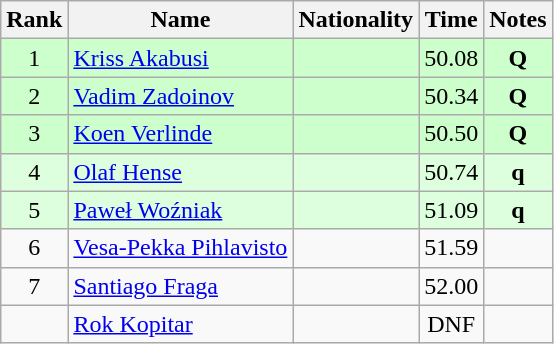<table class="wikitable sortable" style="text-align:center">
<tr>
<th>Rank</th>
<th>Name</th>
<th>Nationality</th>
<th>Time</th>
<th>Notes</th>
</tr>
<tr bgcolor=ccffcc>
<td>1</td>
<td align=left><a href='#'>Kriss Akabusi</a></td>
<td align=left></td>
<td>50.08</td>
<td><strong>Q</strong></td>
</tr>
<tr bgcolor=ccffcc>
<td>2</td>
<td align=left><a href='#'>Vadim Zadoinov</a></td>
<td align=left></td>
<td>50.34</td>
<td><strong>Q</strong></td>
</tr>
<tr bgcolor=ccffcc>
<td>3</td>
<td align=left><a href='#'>Koen Verlinde</a></td>
<td align=left></td>
<td>50.50</td>
<td><strong>Q</strong></td>
</tr>
<tr bgcolor=ddffdd>
<td>4</td>
<td align=left><a href='#'>Olaf Hense</a></td>
<td align=left></td>
<td>50.74</td>
<td><strong>q</strong></td>
</tr>
<tr bgcolor=ddffdd>
<td>5</td>
<td align=left><a href='#'>Paweł Woźniak</a></td>
<td align=left></td>
<td>51.09</td>
<td><strong>q</strong></td>
</tr>
<tr>
<td>6</td>
<td align=left><a href='#'>Vesa-Pekka Pihlavisto</a></td>
<td align=left></td>
<td>51.59</td>
<td></td>
</tr>
<tr>
<td>7</td>
<td align=left><a href='#'>Santiago Fraga</a></td>
<td align=left></td>
<td>52.00</td>
<td></td>
</tr>
<tr>
<td></td>
<td align=left><a href='#'>Rok Kopitar</a></td>
<td align=left></td>
<td>DNF</td>
<td></td>
</tr>
</table>
